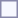<table style="border:1px solid #8888aa; background-color:#f7f8ff; padding:5px; font-size:95%; margin: 0px 12px 12px 0px;">
</table>
